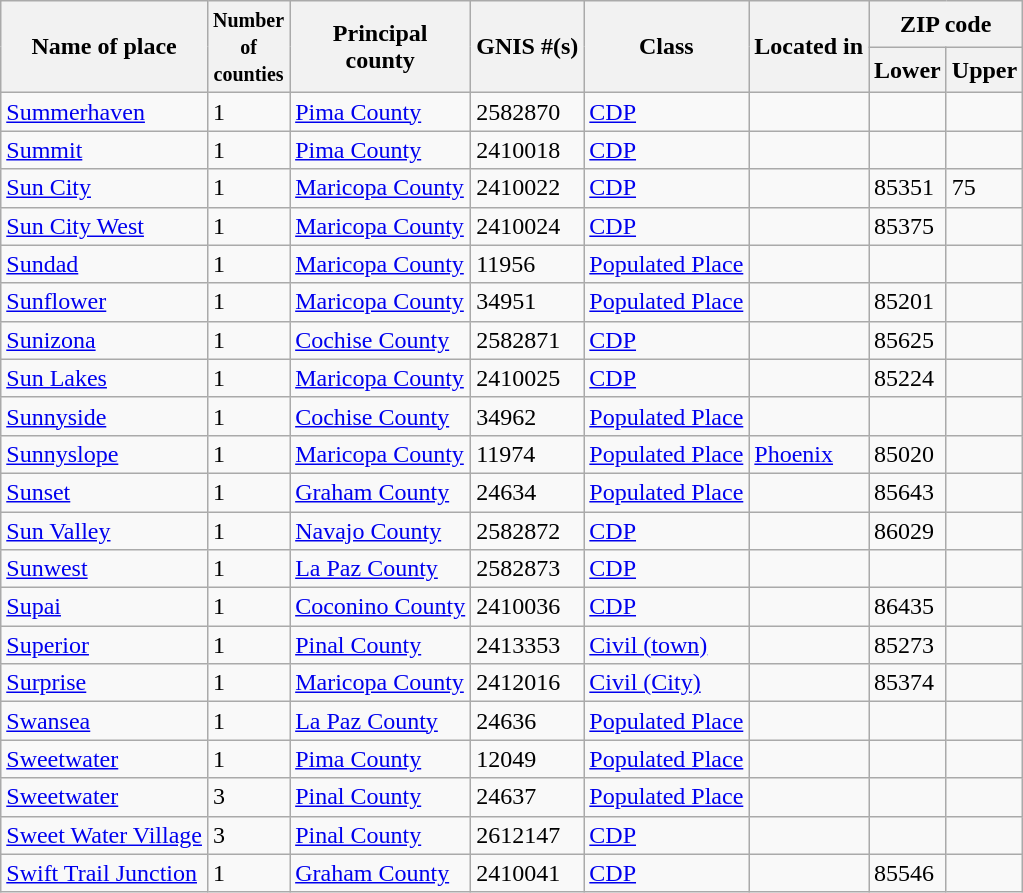<table class="wikitable sortable">
<tr>
<th rowspan=2>Name of place</th>
<th rowspan=2><small>Number <br>of<br>counties</small></th>
<th rowspan=2>Principal <br> county</th>
<th rowspan=2>GNIS #(s)</th>
<th rowspan=2>Class</th>
<th rowspan=2>Located in</th>
<th colspan=2>ZIP code</th>
</tr>
<tr>
<th>Lower</th>
<th>Upper</th>
</tr>
<tr>
<td><a href='#'>Summerhaven</a></td>
<td>1</td>
<td><a href='#'>Pima County</a></td>
<td>2582870</td>
<td><a href='#'>CDP</a></td>
<td></td>
<td></td>
<td></td>
</tr>
<tr>
<td><a href='#'>Summit</a></td>
<td>1</td>
<td><a href='#'>Pima County</a></td>
<td>2410018</td>
<td><a href='#'>CDP</a></td>
<td></td>
<td></td>
<td></td>
</tr>
<tr>
<td><a href='#'>Sun City</a></td>
<td>1</td>
<td><a href='#'>Maricopa County</a></td>
<td>2410022</td>
<td><a href='#'>CDP</a></td>
<td></td>
<td>85351</td>
<td>75</td>
</tr>
<tr>
<td><a href='#'>Sun City West</a></td>
<td>1</td>
<td><a href='#'>Maricopa County</a></td>
<td>2410024</td>
<td><a href='#'>CDP</a></td>
<td></td>
<td>85375</td>
<td></td>
</tr>
<tr>
<td><a href='#'>Sundad</a></td>
<td>1</td>
<td><a href='#'>Maricopa County</a></td>
<td>11956</td>
<td><a href='#'>Populated Place</a></td>
<td></td>
<td></td>
<td></td>
</tr>
<tr>
<td><a href='#'>Sunflower</a></td>
<td>1</td>
<td><a href='#'>Maricopa County</a></td>
<td>34951</td>
<td><a href='#'>Populated Place</a></td>
<td></td>
<td>85201</td>
<td></td>
</tr>
<tr>
<td><a href='#'>Sunizona</a></td>
<td>1</td>
<td><a href='#'>Cochise County</a></td>
<td>2582871</td>
<td><a href='#'>CDP</a></td>
<td></td>
<td>85625</td>
<td></td>
</tr>
<tr>
<td><a href='#'>Sun Lakes</a></td>
<td>1</td>
<td><a href='#'>Maricopa County</a></td>
<td>2410025</td>
<td><a href='#'>CDP</a></td>
<td></td>
<td>85224</td>
<td></td>
</tr>
<tr>
<td><a href='#'>Sunnyside</a></td>
<td>1</td>
<td><a href='#'>Cochise County</a></td>
<td>34962</td>
<td><a href='#'>Populated Place</a></td>
<td></td>
<td></td>
<td></td>
</tr>
<tr>
<td><a href='#'>Sunnyslope</a></td>
<td>1</td>
<td><a href='#'>Maricopa County</a></td>
<td>11974</td>
<td><a href='#'>Populated Place</a></td>
<td><a href='#'>Phoenix</a></td>
<td>85020</td>
<td></td>
</tr>
<tr>
<td><a href='#'>Sunset</a></td>
<td>1</td>
<td><a href='#'>Graham County</a></td>
<td>24634</td>
<td><a href='#'>Populated Place</a></td>
<td></td>
<td>85643</td>
<td></td>
</tr>
<tr>
<td><a href='#'>Sun Valley</a></td>
<td>1</td>
<td><a href='#'>Navajo County</a></td>
<td>2582872</td>
<td><a href='#'>CDP</a></td>
<td></td>
<td>86029</td>
<td></td>
</tr>
<tr>
<td><a href='#'>Sunwest</a></td>
<td>1</td>
<td><a href='#'>La Paz County</a></td>
<td>2582873</td>
<td><a href='#'>CDP</a></td>
<td></td>
<td></td>
<td></td>
</tr>
<tr>
<td><a href='#'>Supai</a></td>
<td>1</td>
<td><a href='#'>Coconino County</a></td>
<td>2410036</td>
<td><a href='#'>CDP</a></td>
<td></td>
<td>86435</td>
<td></td>
</tr>
<tr>
<td><a href='#'>Superior</a></td>
<td>1</td>
<td><a href='#'>Pinal County</a></td>
<td>2413353</td>
<td><a href='#'>Civil (town)</a></td>
<td></td>
<td>85273</td>
<td></td>
</tr>
<tr>
<td><a href='#'>Surprise</a></td>
<td>1</td>
<td><a href='#'>Maricopa County</a></td>
<td>2412016</td>
<td><a href='#'>Civil (City)</a></td>
<td></td>
<td>85374</td>
<td></td>
</tr>
<tr>
<td><a href='#'>Swansea</a></td>
<td>1</td>
<td><a href='#'>La Paz County</a></td>
<td>24636</td>
<td><a href='#'>Populated Place</a></td>
<td></td>
<td></td>
<td></td>
</tr>
<tr>
<td><a href='#'>Sweetwater</a></td>
<td>1</td>
<td><a href='#'>Pima County</a></td>
<td>12049</td>
<td><a href='#'>Populated Place</a></td>
<td></td>
<td></td>
<td></td>
</tr>
<tr>
<td><a href='#'>Sweetwater</a></td>
<td>3</td>
<td><a href='#'>Pinal County</a></td>
<td>24637</td>
<td><a href='#'>Populated Place</a></td>
<td></td>
<td></td>
<td></td>
</tr>
<tr>
<td><a href='#'>Sweet Water Village</a></td>
<td>3</td>
<td><a href='#'>Pinal County</a></td>
<td>2612147</td>
<td><a href='#'>CDP</a></td>
<td></td>
<td></td>
<td></td>
</tr>
<tr>
<td><a href='#'>Swift Trail Junction</a></td>
<td>1</td>
<td><a href='#'>Graham County</a></td>
<td>2410041</td>
<td><a href='#'>CDP</a></td>
<td></td>
<td>85546</td>
<td></td>
</tr>
</table>
